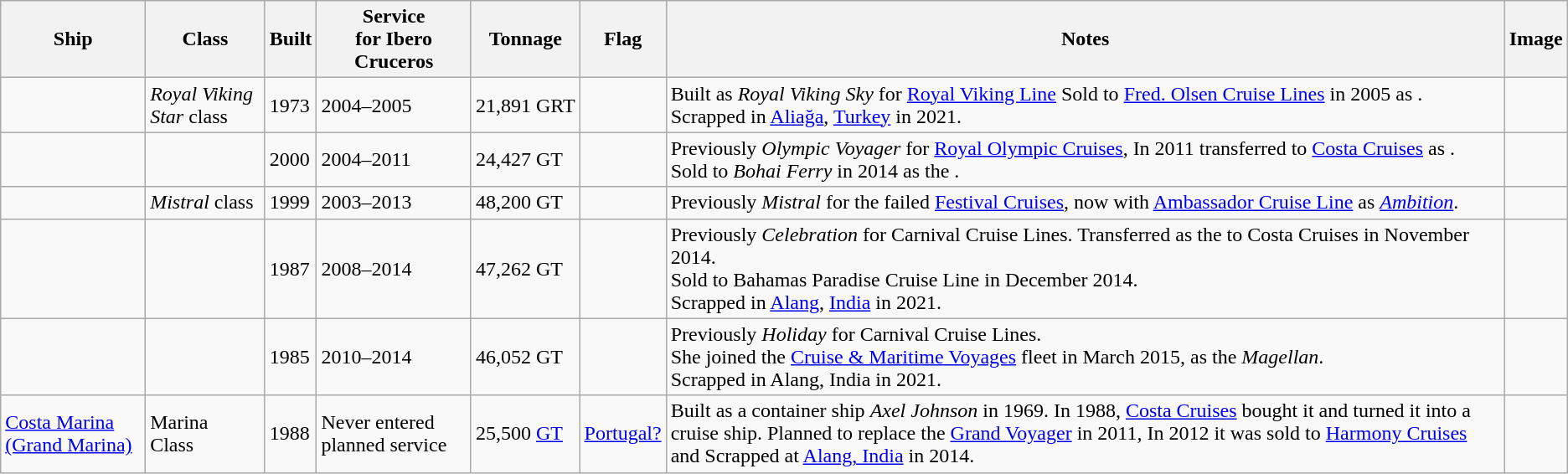<table class="wikitable sortable">
<tr>
<th>Ship</th>
<th>Class</th>
<th>Built</th>
<th>Service<br>for Ibero Cruceros</th>
<th>Tonnage</th>
<th>Flag</th>
<th>Notes</th>
<th>Image</th>
</tr>
<tr>
<td></td>
<td><em>Royal Viking Star</em> class</td>
<td>1973</td>
<td>2004–2005</td>
<td>21,891 GRT</td>
<td></td>
<td>Built as <em>Royal Viking Sky</em> for <a href='#'>Royal Viking Line</a> Sold to <a href='#'>Fred. Olsen Cruise Lines</a> in 2005 as . Scrapped in <a href='#'>Aliağa</a>, <a href='#'>Turkey</a> in 2021.</td>
<td></td>
</tr>
<tr>
<td></td>
<td></td>
<td>2000</td>
<td>2004–2011</td>
<td>24,427 GT</td>
<td></td>
<td>Previously <em>Olympic Voyager</em> for <a href='#'>Royal Olympic Cruises</a>, In 2011 transferred to <a href='#'>Costa Cruises</a> as .<br>Sold to <em>Bohai Ferry</em> in 2014 as the .</td>
<td></td>
</tr>
<tr>
<td></td>
<td><em>Mistral</em> class</td>
<td>1999</td>
<td>2003–2013</td>
<td>48,200 GT</td>
<td></td>
<td>Previously <em>Mistral</em> for the failed <a href='#'>Festival Cruises</a>, now with <a href='#'>Ambassador Cruise Line</a> as <em><a href='#'>Ambition</a></em>.</td>
<td></td>
</tr>
<tr>
<td></td>
<td></td>
<td>1987</td>
<td>2008–2014</td>
<td>47,262 GT</td>
<td></td>
<td>Previously <em>Celebration</em> for Carnival Cruise Lines. Transferred as the  to Costa Cruises in November 2014.<br>Sold to Bahamas Paradise Cruise Line in December 2014.<br>Scrapped in <a href='#'>Alang</a>, <a href='#'>India</a> in 2021.</td>
<td></td>
</tr>
<tr>
<td></td>
<td></td>
<td>1985</td>
<td>2010–2014</td>
<td>46,052 GT</td>
<td></td>
<td>Previously <em>Holiday</em> for Carnival Cruise Lines.<br>She  joined the <a href='#'>Cruise & Maritime Voyages</a> fleet in March 2015, as the <em>Magellan</em>.<br>Scrapped in Alang, India in 2021.</td>
<td></td>
</tr>
<tr>
<td><a href='#'>Costa Marina (Grand Marina)</a></td>
<td>Marina<br>Class</td>
<td>1988</td>
<td>Never entered planned service</td>
<td>25,500 <a href='#'>GT</a></td>
<td><a href='#'>Portugal?</a></td>
<td>Built as a container ship <em>Axel Johnson</em> in 1969. In 1988, <a href='#'>Costa Cruises</a> bought it and turned it into a cruise ship. Planned to replace the <a href='#'>Grand Voyager</a> in 2011, In 2012 it was sold to <a href='#'>Harmony Cruises</a> and Scrapped at <a href='#'>Alang, India</a> in 2014.</td>
<td></td>
</tr>
</table>
